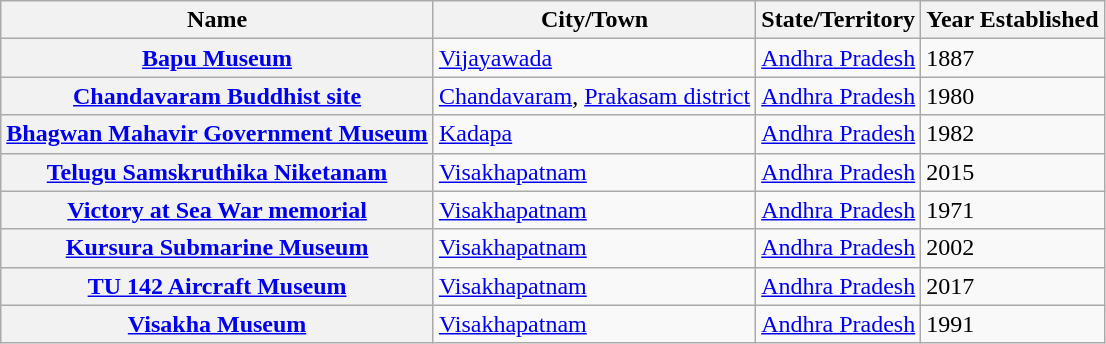<table class="wikitable sortable">
<tr>
<th scope=col>Name</th>
<th scope=col>City/Town</th>
<th scope=col>State/Territory</th>
<th scope=col>Year Established</th>
</tr>
<tr>
<th scope=row><a href='#'>Bapu Museum</a></th>
<td><a href='#'>Vijayawada</a></td>
<td><a href='#'>Andhra Pradesh</a></td>
<td>1887</td>
</tr>
<tr>
<th scope=row><a href='#'>Chandavaram Buddhist site</a></th>
<td><a href='#'>Chandavaram</a>, <a href='#'>Prakasam district</a></td>
<td><a href='#'>Andhra Pradesh</a></td>
<td>1980</td>
</tr>
<tr>
<th scope=row><a href='#'>Bhagwan Mahavir Government Museum</a></th>
<td><a href='#'>Kadapa</a></td>
<td><a href='#'>Andhra Pradesh</a></td>
<td>1982</td>
</tr>
<tr>
<th scope=row><a href='#'>Telugu Samskruthika Niketanam</a></th>
<td><a href='#'>Visakhapatnam</a></td>
<td><a href='#'>Andhra Pradesh</a></td>
<td>2015</td>
</tr>
<tr>
<th scope=row><a href='#'>Victory at Sea War memorial</a></th>
<td><a href='#'>Visakhapatnam</a></td>
<td><a href='#'>Andhra Pradesh</a></td>
<td>1971</td>
</tr>
<tr>
<th scope=row><a href='#'>Kursura Submarine Museum</a></th>
<td><a href='#'>Visakhapatnam</a></td>
<td><a href='#'>Andhra Pradesh</a></td>
<td>2002</td>
</tr>
<tr>
<th scope=row><a href='#'>TU 142 Aircraft Museum</a></th>
<td><a href='#'>Visakhapatnam</a></td>
<td><a href='#'>Andhra Pradesh</a></td>
<td>2017</td>
</tr>
<tr>
<th scope=row><a href='#'>Visakha Museum</a></th>
<td><a href='#'>Visakhapatnam</a></td>
<td><a href='#'>Andhra Pradesh</a></td>
<td>1991</td>
</tr>
</table>
